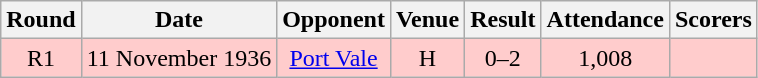<table class="wikitable" style="font-size:100%; text-align:center">
<tr>
<th>Round</th>
<th>Date</th>
<th>Opponent</th>
<th>Venue</th>
<th>Result</th>
<th>Attendance</th>
<th>Scorers</th>
</tr>
<tr style="background-color: #FFCCCC;">
<td>R1</td>
<td>11 November 1936</td>
<td><a href='#'>Port Vale</a></td>
<td>H</td>
<td>0–2</td>
<td>1,008</td>
<td></td>
</tr>
</table>
